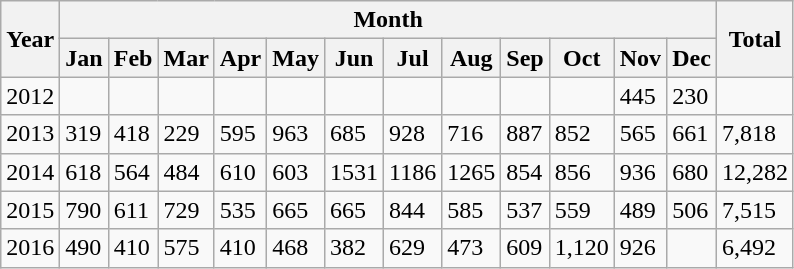<table class="wikitable">
<tr>
<th rowspan="2" scope="col">Year</th>
<th colspan="12" scope="col">Month</th>
<th rowspan="2" scope="col">Total</th>
</tr>
<tr>
<th scope="col">Jan</th>
<th scope="col">Feb</th>
<th scope="col">Mar</th>
<th scope="col">Apr</th>
<th scope="col">May</th>
<th scope="col">Jun</th>
<th scope="col">Jul</th>
<th scope="col">Aug</th>
<th scope="col">Sep</th>
<th scope="col">Oct</th>
<th scope="col">Nov</th>
<th scope="col">Dec</th>
</tr>
<tr>
<td>2012</td>
<td></td>
<td></td>
<td></td>
<td></td>
<td></td>
<td></td>
<td></td>
<td></td>
<td></td>
<td></td>
<td>445</td>
<td>230</td>
<td></td>
</tr>
<tr>
<td>2013</td>
<td>319</td>
<td>418</td>
<td>229</td>
<td>595</td>
<td>963</td>
<td>685</td>
<td>928</td>
<td>716</td>
<td>887</td>
<td>852</td>
<td>565</td>
<td>661</td>
<td>7,818</td>
</tr>
<tr>
<td>2014</td>
<td>618</td>
<td>564</td>
<td>484</td>
<td>610</td>
<td>603</td>
<td>1531</td>
<td>1186</td>
<td>1265</td>
<td>854</td>
<td>856</td>
<td>936</td>
<td>680</td>
<td>12,282</td>
</tr>
<tr>
<td>2015</td>
<td>790</td>
<td>611</td>
<td>729</td>
<td>535</td>
<td>665</td>
<td>665</td>
<td>844</td>
<td>585</td>
<td>537</td>
<td>559</td>
<td>489</td>
<td>506</td>
<td>7,515</td>
</tr>
<tr>
<td>2016</td>
<td>490</td>
<td>410</td>
<td>575</td>
<td>410</td>
<td>468</td>
<td>382</td>
<td>629</td>
<td>473</td>
<td>609</td>
<td>1,120</td>
<td>926</td>
<td></td>
<td>6,492</td>
</tr>
</table>
